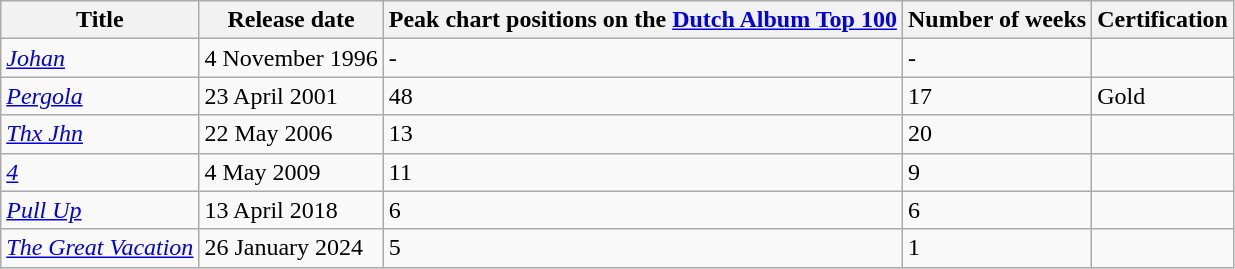<table class="wikitable">
<tr>
<th>Title</th>
<th>Release date</th>
<th>Peak chart positions on the <a href='#'>Dutch Album Top 100</a></th>
<th>Number of weeks</th>
<th>Certification</th>
</tr>
<tr>
<td><em><a href='#'>Johan</a></em></td>
<td>4 November 1996</td>
<td>-</td>
<td>-</td>
<td></td>
</tr>
<tr>
<td><em><a href='#'>Pergola</a></em></td>
<td>23 April 2001</td>
<td>48</td>
<td>17</td>
<td>Gold</td>
</tr>
<tr>
<td><em><a href='#'>Thx Jhn</a></em></td>
<td>22 May 2006</td>
<td>13</td>
<td>20</td>
<td></td>
</tr>
<tr>
<td><em><a href='#'>4</a></em></td>
<td>4 May 2009</td>
<td>11</td>
<td>9</td>
<td></td>
</tr>
<tr>
<td><em><a href='#'>Pull Up</a></em></td>
<td>13 April 2018</td>
<td>6</td>
<td>6</td>
<td></td>
</tr>
<tr>
<td><em><a href='#'>The Great Vacation</a></em></td>
<td>26 January 2024</td>
<td>5</td>
<td>1</td>
<td></td>
</tr>
</table>
